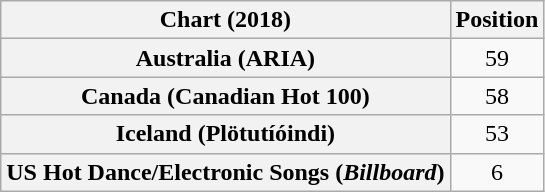<table class="wikitable sortable plainrowheaders" style="text-align:center">
<tr>
<th scope="col">Chart (2018)</th>
<th scope="col">Position</th>
</tr>
<tr>
<th scope="row">Australia (ARIA)</th>
<td>59</td>
</tr>
<tr>
<th scope="row">Canada (Canadian Hot 100)</th>
<td>58</td>
</tr>
<tr>
<th scope="row">Iceland (Plötutíóindi)</th>
<td>53</td>
</tr>
<tr>
<th scope="row">US Hot Dance/Electronic Songs (<em>Billboard</em>)</th>
<td>6</td>
</tr>
</table>
